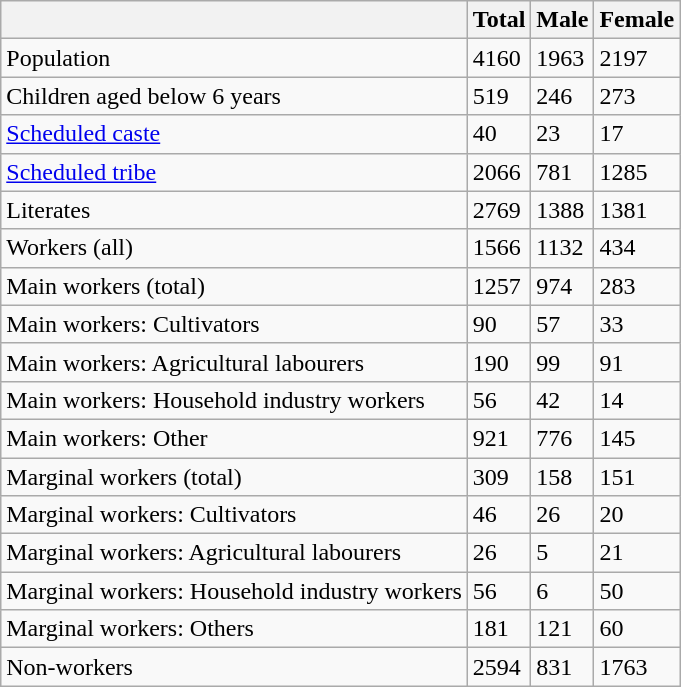<table class="wikitable sortable">
<tr>
<th></th>
<th>Total</th>
<th>Male</th>
<th>Female</th>
</tr>
<tr>
<td>Population</td>
<td>4160</td>
<td>1963</td>
<td>2197</td>
</tr>
<tr>
<td>Children aged below 6 years</td>
<td>519</td>
<td>246</td>
<td>273</td>
</tr>
<tr>
<td><a href='#'>Scheduled caste</a></td>
<td>40</td>
<td>23</td>
<td>17</td>
</tr>
<tr>
<td><a href='#'>Scheduled tribe</a></td>
<td>2066</td>
<td>781</td>
<td>1285</td>
</tr>
<tr>
<td>Literates</td>
<td>2769</td>
<td>1388</td>
<td>1381</td>
</tr>
<tr>
<td>Workers (all)</td>
<td>1566</td>
<td>1132</td>
<td>434</td>
</tr>
<tr>
<td>Main workers (total)</td>
<td>1257</td>
<td>974</td>
<td>283</td>
</tr>
<tr>
<td>Main workers: Cultivators</td>
<td>90</td>
<td>57</td>
<td>33</td>
</tr>
<tr>
<td>Main workers: Agricultural labourers</td>
<td>190</td>
<td>99</td>
<td>91</td>
</tr>
<tr>
<td>Main workers: Household industry workers</td>
<td>56</td>
<td>42</td>
<td>14</td>
</tr>
<tr>
<td>Main workers: Other</td>
<td>921</td>
<td>776</td>
<td>145</td>
</tr>
<tr>
<td>Marginal workers (total)</td>
<td>309</td>
<td>158</td>
<td>151</td>
</tr>
<tr>
<td>Marginal workers: Cultivators</td>
<td>46</td>
<td>26</td>
<td>20</td>
</tr>
<tr>
<td>Marginal workers: Agricultural labourers</td>
<td>26</td>
<td>5</td>
<td>21</td>
</tr>
<tr>
<td>Marginal workers: Household industry workers</td>
<td>56</td>
<td>6</td>
<td>50</td>
</tr>
<tr>
<td>Marginal workers: Others</td>
<td>181</td>
<td>121</td>
<td>60</td>
</tr>
<tr>
<td>Non-workers</td>
<td>2594</td>
<td>831</td>
<td>1763</td>
</tr>
</table>
